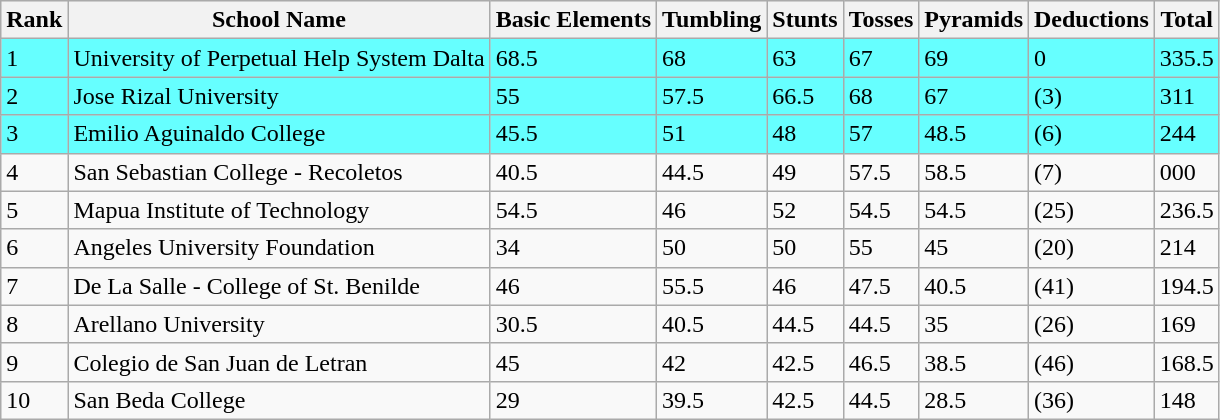<table class="wikitable" style="text align: center">
<tr bgcolor="#efefef">
<th>Rank</th>
<th>School Name</th>
<th>Basic Elements</th>
<th>Tumbling</th>
<th>Stunts</th>
<th>Tosses</th>
<th>Pyramids</th>
<th>Deductions</th>
<th>Total</th>
</tr>
<tr bgcolor="66FFFF">
<td>1</td>
<td>University of Perpetual Help System Dalta</td>
<td>68.5</td>
<td>68</td>
<td>63</td>
<td>67</td>
<td>69</td>
<td>0</td>
<td>335.5</td>
</tr>
<tr bgcolor="66FFFF">
<td>2</td>
<td>Jose Rizal University</td>
<td>55</td>
<td>57.5</td>
<td>66.5</td>
<td>68</td>
<td>67</td>
<td>(3)</td>
<td>311</td>
</tr>
<tr bgcolor="66FFFF">
<td>3</td>
<td>Emilio Aguinaldo College</td>
<td>45.5</td>
<td>51</td>
<td>48</td>
<td>57</td>
<td>48.5</td>
<td>(6)</td>
<td>244</td>
</tr>
<tr>
<td>4</td>
<td>San Sebastian College - Recoletos</td>
<td>40.5</td>
<td>44.5</td>
<td>49</td>
<td>57.5</td>
<td>58.5</td>
<td>(7)</td>
<td>000</td>
</tr>
<tr>
<td>5</td>
<td>Mapua Institute of Technology</td>
<td>54.5</td>
<td>46</td>
<td>52</td>
<td>54.5</td>
<td>54.5</td>
<td>(25)</td>
<td>236.5</td>
</tr>
<tr>
<td>6</td>
<td>Angeles University Foundation</td>
<td>34</td>
<td>50</td>
<td>50</td>
<td>55</td>
<td>45</td>
<td>(20)</td>
<td>214</td>
</tr>
<tr>
<td>7</td>
<td>De La Salle - College of St. Benilde</td>
<td>46</td>
<td>55.5</td>
<td>46</td>
<td>47.5</td>
<td>40.5</td>
<td>(41)</td>
<td>194.5</td>
</tr>
<tr>
<td>8</td>
<td>Arellano University</td>
<td>30.5</td>
<td>40.5</td>
<td>44.5</td>
<td>44.5</td>
<td>35</td>
<td>(26)</td>
<td>169</td>
</tr>
<tr>
<td>9</td>
<td>Colegio de San Juan de Letran</td>
<td>45</td>
<td>42</td>
<td>42.5</td>
<td>46.5</td>
<td>38.5</td>
<td>(46)</td>
<td>168.5</td>
</tr>
<tr>
<td>10</td>
<td>San Beda College</td>
<td>29</td>
<td>39.5</td>
<td>42.5</td>
<td>44.5</td>
<td>28.5</td>
<td>(36)</td>
<td>148</td>
</tr>
</table>
